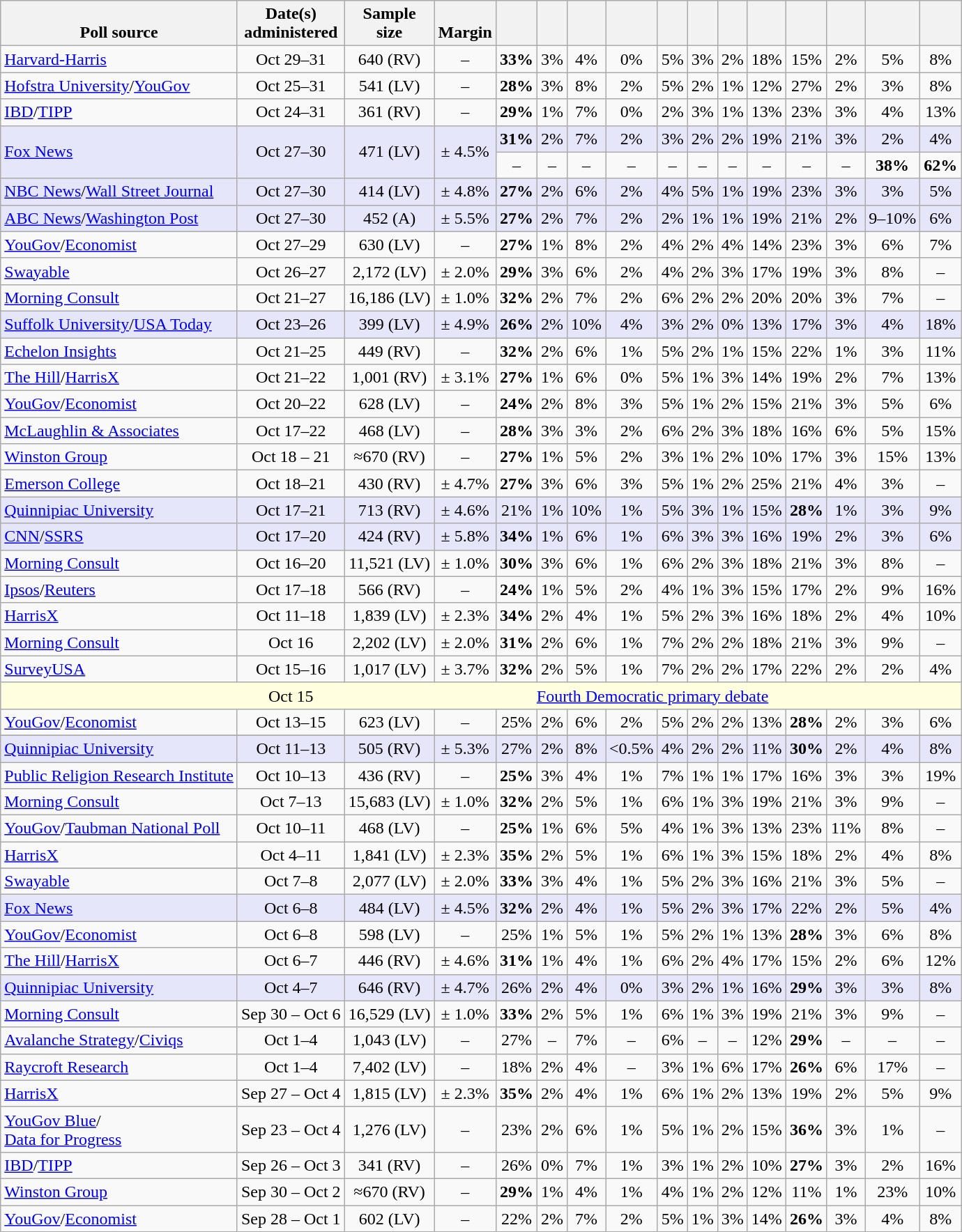<table class="wikitable sortable" style="text-align:center;">
<tr valign=bottom>
<th style="background-position: right 85%;">Poll source</th>
<th style="background-position: right 85%;">Date(s)<br>administered</th>
<th style="background-position: right 85%;">Sample<br>size</th>
<th style="background-position: right 85%;">Margin<br></th>
<th></th>
<th></th>
<th></th>
<th></th>
<th></th>
<th></th>
<th></th>
<th></th>
<th></th>
<th></th>
<th></th>
<th></th>
</tr>
<tr>
<td style="text-align:left;"><a href='#'>Harvard-Harris</a></td>
<td>Oct 29–31</td>
<td>640 (RV)</td>
<td>–</td>
<td><strong>33%</strong></td>
<td>3%</td>
<td>4%</td>
<td>0%</td>
<td>5%</td>
<td>3%</td>
<td>2%</td>
<td>18%</td>
<td>15%</td>
<td>2%</td>
<td>5%</td>
<td>8%</td>
</tr>
<tr>
<td style="text-align:left;"><a href='#'>Hofstra University</a>/<a href='#'>YouGov</a></td>
<td>Oct 25–31</td>
<td>541 (LV)</td>
<td>–</td>
<td><strong>28%</strong></td>
<td>3%</td>
<td>8%</td>
<td>2%</td>
<td>5%</td>
<td>2%</td>
<td>1%</td>
<td>12%</td>
<td>27%</td>
<td>2%</td>
<td>3%</td>
<td>8%</td>
</tr>
<tr>
<td style="text-align:left;"><a href='#'>IBD</a>/<a href='#'>TIPP</a> </td>
<td>Oct 24–31</td>
<td>361 (RV)</td>
<td>–</td>
<td><strong>29%</strong></td>
<td>1%</td>
<td>7%</td>
<td>0%</td>
<td>2%</td>
<td>3%</td>
<td>1%</td>
<td>13%</td>
<td>23%</td>
<td>3%</td>
<td>4%</td>
<td>13%</td>
</tr>
<tr bgcolor=lavender>
<td style="text-align:left;" rowspan="2"><a href='#'>Fox News</a></td>
<td rowspan="2">Oct 27–30</td>
<td rowspan="2">471 (LV)</td>
<td rowspan="2">± 4.5%</td>
<td><strong>31%</strong></td>
<td>2%</td>
<td>7%</td>
<td>2%</td>
<td>3%</td>
<td>2%</td>
<td>2%</td>
<td>19%</td>
<td>21%</td>
<td>3%</td>
<td>2%</td>
<td>4%</td>
</tr>
<tr>
<td>–</td>
<td>–</td>
<td>–</td>
<td>–</td>
<td>–</td>
<td>–</td>
<td>–</td>
<td>–</td>
<td>–</td>
<td>–</td>
<td><strong>38%</strong></td>
<td><strong>62%</strong></td>
</tr>
<tr bgcolor=lavender>
<td style="text-align:left;"><a href='#'>NBC News</a>/<a href='#'>Wall Street Journal</a></td>
<td>Oct 27–30</td>
<td>414 (LV)</td>
<td>± 4.8%</td>
<td><strong>27%</strong></td>
<td>2%</td>
<td>6%</td>
<td>2%</td>
<td>4%</td>
<td>5%</td>
<td>1%</td>
<td>19%</td>
<td>23%</td>
<td>3%</td>
<td>3%</td>
<td>5%</td>
</tr>
<tr bgcolor=lavender>
<td style="text-align:left;"><a href='#'>ABC News</a>/<a href='#'>Washington Post</a></td>
<td>Oct 27–30</td>
<td>452 (A)</td>
<td>± 5.5%</td>
<td><strong>27%</strong></td>
<td>2%</td>
<td>7%</td>
<td>2%</td>
<td>2%</td>
<td>1%</td>
<td>1%</td>
<td>19%</td>
<td>21%</td>
<td>2%</td>
<td>9–10%</td>
<td>6%</td>
</tr>
<tr>
<td style="text-align:left;"><a href='#'>YouGov</a>/<a href='#'>Economist</a></td>
<td>Oct 27–29</td>
<td>630 (LV)</td>
<td>–</td>
<td><strong>27%</strong></td>
<td>1%</td>
<td>8%</td>
<td>2%</td>
<td>4%</td>
<td>2%</td>
<td>4%</td>
<td>14%</td>
<td>23%</td>
<td>3%</td>
<td>6%</td>
<td>7%</td>
</tr>
<tr>
<td style="text-align:left;"><a href='#'>Swayable</a></td>
<td>Oct 26–27</td>
<td>2,172 (LV)</td>
<td>± 2.0%</td>
<td><strong>29%</strong></td>
<td>3%</td>
<td>6%</td>
<td>2%</td>
<td>4%</td>
<td>2%</td>
<td>3%</td>
<td>17%</td>
<td>19%</td>
<td>3%</td>
<td>8%</td>
<td>–</td>
</tr>
<tr>
<td style="text-align:left;"><a href='#'>Morning Consult</a></td>
<td>Oct 21–27</td>
<td>16,186 (LV)</td>
<td>± 1.0%</td>
<td><strong>32%</strong></td>
<td>2%</td>
<td>7%</td>
<td>2%</td>
<td>6%</td>
<td>2%</td>
<td>2%</td>
<td>20%</td>
<td>20%</td>
<td>3%</td>
<td>7%</td>
<td>–</td>
</tr>
<tr bgcolor=lavender>
<td style="text-align:left;"><a href='#'>Suffolk University</a>/<a href='#'>USA Today</a></td>
<td>Oct 23–26</td>
<td>399 (LV)</td>
<td>± 4.9%</td>
<td><strong>26%</strong></td>
<td>2%</td>
<td>10%</td>
<td>4%</td>
<td>3%</td>
<td>2%</td>
<td>0%</td>
<td>13%</td>
<td>17%</td>
<td>3%</td>
<td>4%</td>
<td>18%</td>
</tr>
<tr>
<td style="text-align:left;"><a href='#'>Echelon Insights</a></td>
<td>Oct 21–25</td>
<td>449 (RV)</td>
<td>–</td>
<td><strong>32%</strong></td>
<td>2%</td>
<td>6%</td>
<td>1%</td>
<td>5%</td>
<td>2%</td>
<td>1%</td>
<td>15%</td>
<td>22%</td>
<td>1%</td>
<td>3%</td>
<td>11%</td>
</tr>
<tr>
<td style="text-align:left;"><a href='#'>The Hill</a>/<a href='#'>HarrisX</a></td>
<td>Oct 21–22</td>
<td>1,001 (RV)</td>
<td>± 3.1%</td>
<td><strong>27%</strong></td>
<td>1%</td>
<td>6%</td>
<td>0%</td>
<td>5%</td>
<td>1%</td>
<td>3%</td>
<td>14%</td>
<td>19%</td>
<td>2%</td>
<td>7%</td>
<td>13%</td>
</tr>
<tr>
<td style="text-align:left;"><a href='#'>YouGov</a>/<a href='#'>Economist</a></td>
<td>Oct 20–22</td>
<td>628 (LV)</td>
<td>–</td>
<td><strong>24%</strong></td>
<td>2%</td>
<td>8%</td>
<td>3%</td>
<td>5%</td>
<td>1%</td>
<td>2%</td>
<td>15%</td>
<td>21%</td>
<td>3%</td>
<td>5%</td>
<td>6%</td>
</tr>
<tr>
<td style="text-align:left;"><a href='#'>McLaughlin & Associates</a></td>
<td>Oct 17–22</td>
<td>468 (LV)</td>
<td>–</td>
<td><strong>28%</strong></td>
<td>3%</td>
<td>3%</td>
<td>2%</td>
<td>6%</td>
<td>2%</td>
<td>3%</td>
<td>18%</td>
<td>16%</td>
<td>6%</td>
<td>5%</td>
<td>15%</td>
</tr>
<tr>
<td style="text-align:left;"><a href='#'>Winston Group</a></td>
<td>Oct 18 – 21</td>
<td>≈670 (RV)</td>
<td>–</td>
<td><strong>27%</strong></td>
<td>1%</td>
<td>5%</td>
<td>2%</td>
<td>3%</td>
<td>1%</td>
<td>2%</td>
<td>10%</td>
<td>17%</td>
<td>3%</td>
<td>15%</td>
<td>13%</td>
</tr>
<tr>
<td style="text-align:left;"><a href='#'>Emerson College</a></td>
<td>Oct 18–21</td>
<td>430 (RV)</td>
<td>± 4.7%</td>
<td><strong>27%</strong></td>
<td>3%</td>
<td>6%</td>
<td>3%</td>
<td>5%</td>
<td>1%</td>
<td>2%</td>
<td>25%</td>
<td>21%</td>
<td>4%</td>
<td>3%</td>
<td>–</td>
</tr>
<tr bgcolor=lavender>
<td style="text-align:left;"><a href='#'>Quinnipiac University</a></td>
<td>Oct 17–21</td>
<td>713 (RV)</td>
<td>± 4.6%</td>
<td>21%</td>
<td>1%</td>
<td>10%</td>
<td>1%</td>
<td>5%</td>
<td>3%</td>
<td>1%</td>
<td>15%</td>
<td><strong>28%</strong></td>
<td>1%</td>
<td>3%</td>
<td>9%</td>
</tr>
<tr bgcolor=lavender>
<td style="text-align:left;"><a href='#'>CNN</a>/<a href='#'>SSRS</a></td>
<td>Oct 17–20</td>
<td>424 (RV)</td>
<td>± 5.8%</td>
<td><strong>34%</strong></td>
<td>1%</td>
<td>6%</td>
<td>1%</td>
<td>6%</td>
<td>3%</td>
<td>3%</td>
<td>16%</td>
<td>19%</td>
<td>2%</td>
<td>3%</td>
<td>6%</td>
</tr>
<tr>
<td style="text-align:left;"><a href='#'>Morning Consult</a></td>
<td>Oct 16–20</td>
<td>11,521 (LV)</td>
<td>± 1.0%</td>
<td><strong>30%</strong></td>
<td>3%</td>
<td>6%</td>
<td>1%</td>
<td>6%</td>
<td>2%</td>
<td>3%</td>
<td>18%</td>
<td>21%</td>
<td>3%</td>
<td>8%</td>
<td>–</td>
</tr>
<tr>
<td style="text-align:left;"><a href='#'>Ipsos</a>/<a href='#'>Reuters</a></td>
<td>Oct 17–18</td>
<td>566 (RV)</td>
<td>–</td>
<td><strong>24%</strong></td>
<td>1%</td>
<td>5%</td>
<td>2%</td>
<td>4%</td>
<td>1%</td>
<td>3%</td>
<td>15%</td>
<td>17%</td>
<td>2%</td>
<td>9%</td>
<td>16%</td>
</tr>
<tr>
<td style="text-align:left;"><a href='#'>HarrisX</a></td>
<td>Oct 11–18</td>
<td>1,839 (LV)</td>
<td>± 2.3%</td>
<td><strong>34%</strong></td>
<td>2%</td>
<td>4%</td>
<td>1%</td>
<td>5%</td>
<td>2%</td>
<td>3%</td>
<td>16%</td>
<td>18%</td>
<td>2%</td>
<td>4%</td>
<td>10%</td>
</tr>
<tr>
<td style="text-align:left;"><a href='#'>Morning Consult</a></td>
<td>Oct 16</td>
<td>2,202 (LV)</td>
<td>± 2.0%</td>
<td><strong>31%</strong></td>
<td>2%</td>
<td>6%</td>
<td>1%</td>
<td>7%</td>
<td>2%</td>
<td>2%</td>
<td>18%</td>
<td>21%</td>
<td>3%</td>
<td>9%</td>
<td>–</td>
</tr>
<tr>
<td style="text-align:left;"><a href='#'>SurveyUSA</a></td>
<td>Oct 15–16</td>
<td>1,017 (LV)</td>
<td>± 3.7%</td>
<td><strong>32%</strong></td>
<td>2%</td>
<td>5%</td>
<td>1%</td>
<td>7%</td>
<td>2%</td>
<td>2%</td>
<td>17%</td>
<td>22%</td>
<td>2%</td>
<td>2%</td>
<td>4%</td>
</tr>
<tr style="background:lightyellow;">
<td style="border-right-style:hidden;"></td>
<td style="border-right-style:hidden;">Oct 15</td>
<td colspan=14><a href='#'>Fourth Democratic primary debate</a></td>
</tr>
<tr>
<td style="text-align:left;"><a href='#'>YouGov</a>/<a href='#'>Economist</a></td>
<td>Oct 13–15</td>
<td>623 (LV)</td>
<td>–</td>
<td>25%</td>
<td>2%</td>
<td>6%</td>
<td>2%</td>
<td>5%</td>
<td>2%</td>
<td>2%</td>
<td>13%</td>
<td><strong>28%</strong></td>
<td>2%</td>
<td>3%</td>
<td>6%</td>
</tr>
<tr>
</tr>
<tr bgcolor=lavender>
<td style="text-align:left;"><a href='#'>Quinnipiac University</a></td>
<td>Oct 11–13</td>
<td>505 (RV)</td>
<td>± 5.3%</td>
<td>27%</td>
<td>2%</td>
<td>8%</td>
<td><0.5%</td>
<td>4%</td>
<td>2%</td>
<td>2%</td>
<td>11%</td>
<td><strong>30%</strong></td>
<td>2%</td>
<td>4%</td>
<td>8%</td>
</tr>
<tr>
<td style="text-align:left;"><a href='#'>Public Religion Research Institute</a></td>
<td>Oct 10–13</td>
<td>436 (RV)</td>
<td>–</td>
<td><strong>25%</strong></td>
<td>3%</td>
<td>4%</td>
<td>1%</td>
<td>7%</td>
<td>1%</td>
<td>1%</td>
<td>17%</td>
<td>16%</td>
<td>3%</td>
<td>3%</td>
<td>19%</td>
</tr>
<tr>
<td style="text-align:left;"><a href='#'>Morning Consult</a></td>
<td>Oct 7–13</td>
<td>15,683 (LV)</td>
<td>± 1.0%</td>
<td><strong>32%</strong></td>
<td>2%</td>
<td>5%</td>
<td>1%</td>
<td>6%</td>
<td>1%</td>
<td>3%</td>
<td>19%</td>
<td>21%</td>
<td>3%</td>
<td>9%</td>
<td>–</td>
</tr>
<tr>
<td style="text-align:left;"><a href='#'>YouGov</a>/<a href='#'>Taubman National Poll</a></td>
<td>Oct 10–11</td>
<td>468 (LV)</td>
<td>–</td>
<td><strong>25%</strong></td>
<td>1%</td>
<td>6%</td>
<td>5%</td>
<td>4%</td>
<td>1%</td>
<td>3%</td>
<td>13%</td>
<td>23%</td>
<td>11%</td>
<td>8%</td>
<td>–</td>
</tr>
<tr>
<td style="text-align:left;"><a href='#'>HarrisX</a></td>
<td>Oct 4–11</td>
<td>1,841 (LV)</td>
<td>± 2.3%</td>
<td><strong>35%</strong></td>
<td>2%</td>
<td>5%</td>
<td>1%</td>
<td>6%</td>
<td>1%</td>
<td>3%</td>
<td>15%</td>
<td>18%</td>
<td>2%</td>
<td>4%</td>
<td>8%</td>
</tr>
<tr>
</tr>
<tr>
<td style="text-align:left;"><a href='#'>Swayable</a></td>
<td>Oct 7–8</td>
<td>2,077 (LV)</td>
<td>± 2.0%</td>
<td><strong>33%</strong></td>
<td>3%</td>
<td>4%</td>
<td>1%</td>
<td>5%</td>
<td>2%</td>
<td>3%</td>
<td>16%</td>
<td>21%</td>
<td>3%</td>
<td>5%</td>
<td>–</td>
</tr>
<tr bgcolor=lavender>
<td style="text-align:left;"><a href='#'>Fox News</a></td>
<td>Oct 6–8</td>
<td>484 (LV)</td>
<td>± 4.5%</td>
<td><strong>32%</strong></td>
<td>2%</td>
<td>4%</td>
<td>1%</td>
<td>5%</td>
<td>2%</td>
<td>3%</td>
<td>17%</td>
<td>22%</td>
<td>2%</td>
<td>5%</td>
<td>4%</td>
</tr>
<tr>
<td style="text-align:left;"><a href='#'>YouGov</a>/<a href='#'>Economist</a></td>
<td>Oct 6–8</td>
<td>598 (LV)</td>
<td>–</td>
<td>25%</td>
<td>1%</td>
<td>5%</td>
<td>1%</td>
<td>5%</td>
<td>2%</td>
<td>1%</td>
<td>13%</td>
<td><strong>28%</strong></td>
<td>3%</td>
<td>6%</td>
<td>8%</td>
</tr>
<tr>
<td style="text-align:left;"><a href='#'>The Hill</a>/<a href='#'>HarrisX</a></td>
<td>Oct 6–7</td>
<td>446 (RV)</td>
<td>± 4.6%</td>
<td><strong>31%</strong></td>
<td>1%</td>
<td>4%</td>
<td>1%</td>
<td>6%</td>
<td>2%</td>
<td>4%</td>
<td>17%</td>
<td>15%</td>
<td>2%</td>
<td>6%</td>
<td>12%</td>
</tr>
<tr bgcolor=lavender>
<td style="text-align:left;"><a href='#'>Quinnipiac University</a></td>
<td>Oct 4–7</td>
<td>646 (RV)</td>
<td>± 4.7%</td>
<td>26%</td>
<td>2%</td>
<td>4%</td>
<td>0%</td>
<td>3%</td>
<td>2%</td>
<td>1%</td>
<td>16%</td>
<td><strong>29%</strong></td>
<td>3%</td>
<td>3%</td>
<td>8%</td>
</tr>
<tr>
<td style="text-align:left;"><a href='#'>Morning Consult</a></td>
<td>Sep 30 – Oct 6</td>
<td>16,529 (LV)</td>
<td>± 1.0%</td>
<td><strong>33%</strong></td>
<td>2%</td>
<td>5%</td>
<td>1%</td>
<td>6%</td>
<td>1%</td>
<td>3%</td>
<td>19%</td>
<td>21%</td>
<td>3%</td>
<td>9%</td>
<td>–</td>
</tr>
<tr>
<td style="text-align:left;"><a href='#'>Avalanche Strategy</a>/<a href='#'>Civiqs</a></td>
<td>Oct 1–4</td>
<td>1,043 (LV)</td>
<td>–</td>
<td>27%</td>
<td>–</td>
<td>7%</td>
<td>–</td>
<td>6%</td>
<td>–</td>
<td>–</td>
<td>12%</td>
<td><strong>29%</strong></td>
<td>–</td>
<td>–</td>
<td>–</td>
</tr>
<tr>
<td style="text-align:left;"><a href='#'>Raycroft Research</a></td>
<td>Oct 1–4</td>
<td>7,402 (LV)</td>
<td>–</td>
<td>18%</td>
<td>2%</td>
<td>4%</td>
<td>–</td>
<td>3%</td>
<td>1%</td>
<td>6%</td>
<td>17%</td>
<td><strong>26%</strong></td>
<td>6%</td>
<td>17%</td>
<td>–</td>
</tr>
<tr>
<td style="text-align:left;"><a href='#'>HarrisX</a></td>
<td>Sep 27 – Oct 4</td>
<td>1,815 (LV)</td>
<td>± 2.3%</td>
<td><strong>35%</strong></td>
<td>2%</td>
<td>4%</td>
<td>1%</td>
<td>6%</td>
<td>1%</td>
<td>2%</td>
<td>13%</td>
<td>19%</td>
<td>2%</td>
<td>5%</td>
<td>9%</td>
</tr>
<tr>
<td style="text-align:left;"><a href='#'>YouGov Blue</a>/<a href='#'><br>Data for Progress</a></td>
<td>Sep 23 – Oct 4</td>
<td>1,276 (LV)</td>
<td>–</td>
<td>23%</td>
<td>2%</td>
<td>6%</td>
<td>1%</td>
<td>5%</td>
<td>1%</td>
<td>2%</td>
<td>15%</td>
<td><strong>36%</strong></td>
<td>3%</td>
<td>1%</td>
<td>–</td>
</tr>
<tr>
<td style="text-align:left;"><a href='#'>IBD</a>/<a href='#'>TIPP</a></td>
<td>Sep 26 – Oct 3</td>
<td>341 (RV)</td>
<td>–</td>
<td>26%</td>
<td>0%</td>
<td>7%</td>
<td>1%</td>
<td>3%</td>
<td>1%</td>
<td>2%</td>
<td>10%</td>
<td><strong>27%</strong></td>
<td>3%</td>
<td>2%</td>
<td>16%</td>
</tr>
<tr>
<td style="text-align:left;"><a href='#'>Winston Group</a></td>
<td>Sep 30 – Oct 2</td>
<td>≈670 (RV)</td>
<td>–</td>
<td><strong>29%</strong></td>
<td>1%</td>
<td>4%</td>
<td>1%</td>
<td>4%</td>
<td>1%</td>
<td>2%</td>
<td>12%</td>
<td>11%</td>
<td>1%</td>
<td>23%</td>
<td>10%</td>
</tr>
<tr>
<td style="text-align:left;"><a href='#'>YouGov</a>/<a href='#'>Economist</a></td>
<td>Sep 28 – Oct 1</td>
<td>602 (LV)</td>
<td>–</td>
<td>22%</td>
<td>2%</td>
<td>7%</td>
<td>2%</td>
<td>5%</td>
<td>1%</td>
<td>3%</td>
<td>14%</td>
<td><strong>26%</strong></td>
<td>3%</td>
<td>4%</td>
<td>8%</td>
</tr>
</table>
